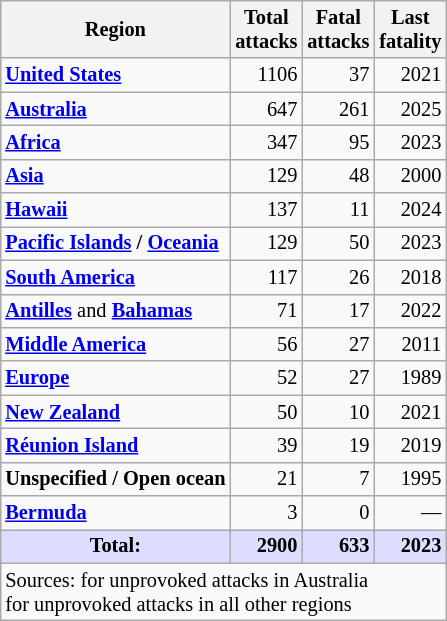<table class="wikitable sortable" style="width:auto; float:right; clear:right; margin:0 0 0.5em 1em; text-align:right; font-size: 85%;">
<tr>
<th>Region</th>
<th>Total<br>attacks</th>
<th>Fatal<br>attacks</th>
<th>Last<br>fatality</th>
</tr>
<tr>
<td style="text-align:left"><strong><a href='#'>United States</a></strong></td>
<td>1106</td>
<td>37</td>
<td>2021</td>
</tr>
<tr>
<td style="text-align:left"><strong><a href='#'>Australia</a></strong></td>
<td>647</td>
<td>261</td>
<td>2025</td>
</tr>
<tr>
<td style="text-align:left"><strong><a href='#'>Africa</a></strong></td>
<td>347</td>
<td>95</td>
<td>2023</td>
</tr>
<tr>
<td style="text-align:left"><strong><a href='#'>Asia</a></strong></td>
<td>129</td>
<td>48</td>
<td>2000</td>
</tr>
<tr>
<td style="text-align:left"><strong><a href='#'>Hawaii</a></strong></td>
<td>137</td>
<td>11</td>
<td>2024</td>
</tr>
<tr>
<td style="text-align:left"><strong><a href='#'>Pacific Islands</a> / <a href='#'>Oceania</a> </strong></td>
<td>129</td>
<td>50</td>
<td>2023</td>
</tr>
<tr>
<td style="text-align:left"><strong><a href='#'>South America</a></strong></td>
<td>117</td>
<td>26</td>
<td>2018</td>
</tr>
<tr>
<td style="text-align:left"><strong><a href='#'>Antilles</a></strong> and <strong><a href='#'>Bahamas</a></strong></td>
<td>71</td>
<td>17</td>
<td>2022</td>
</tr>
<tr>
<td style="text-align:left"><strong><a href='#'>Middle America</a></strong></td>
<td>56</td>
<td>27</td>
<td>2011</td>
</tr>
<tr>
<td style="text-align:left"><strong><a href='#'>Europe</a></strong></td>
<td>52</td>
<td>27</td>
<td>1989</td>
</tr>
<tr>
<td style="text-align:left"><strong><a href='#'>New Zealand</a></strong></td>
<td>50</td>
<td>10</td>
<td>2021</td>
</tr>
<tr>
<td style="text-align:left"><strong><a href='#'>Réunion Island</a></strong></td>
<td>39</td>
<td>19</td>
<td>2019</td>
</tr>
<tr>
<td style="text-align:left"><strong>Unspecified / Open ocean</strong></td>
<td>21</td>
<td>7</td>
<td>1995</td>
</tr>
<tr>
<td style="text-align:left"><strong><a href='#'>Bermuda</a></strong></td>
<td>3</td>
<td>0</td>
<td>—</td>
</tr>
<tr class="sortbottom">
<th style="background:#ddf; text-align:center;">Total:</th>
<th style="background:#ddf; text-align:right;">2900</th>
<th style="background:#ddf; text-align:right;">633</th>
<th style="background:#ddf; text-align:right;">2023</th>
</tr>
<tr class="sortbottom">
<td style="text-align:left" colspan="4">Sources:   for unprovoked attacks in Australia<br> for unprovoked attacks in all other regions<br></td>
</tr>
</table>
